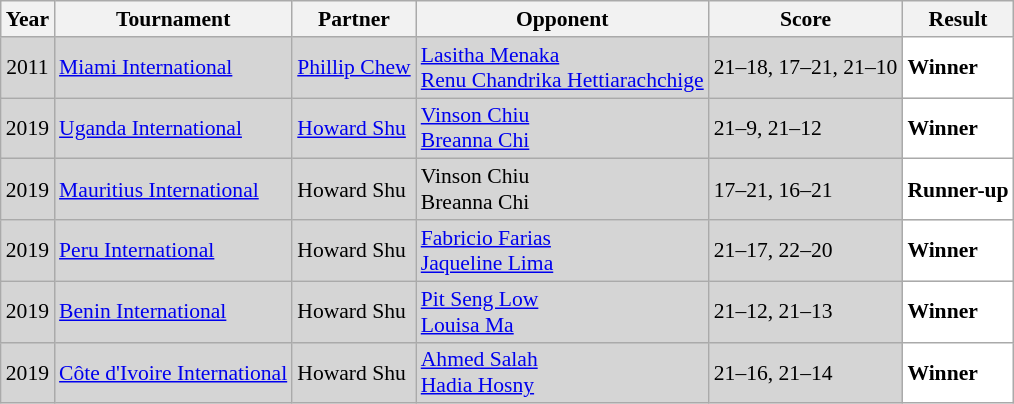<table class="sortable wikitable" style="font-size: 90%;">
<tr>
<th>Year</th>
<th>Tournament</th>
<th>Partner</th>
<th>Opponent</th>
<th>Score</th>
<th>Result</th>
</tr>
<tr style="background:#D5D5D5">
<td align="center">2011</td>
<td align="left"><a href='#'>Miami International</a></td>
<td align="left"> <a href='#'>Phillip Chew</a></td>
<td align="left"> <a href='#'>Lasitha Menaka</a><br> <a href='#'>Renu Chandrika Hettiarachchige</a></td>
<td align="left">21–18, 17–21, 21–10</td>
<td style="text-align:left; background:white"> <strong>Winner</strong></td>
</tr>
<tr style="background:#D5D5D5">
<td align="center">2019</td>
<td align="left"><a href='#'>Uganda International</a></td>
<td align="left"> <a href='#'>Howard Shu</a></td>
<td align="left"> <a href='#'>Vinson Chiu</a><br> <a href='#'>Breanna Chi</a></td>
<td align="left">21–9, 21–12</td>
<td style="text-align:left; background:white"> <strong>Winner</strong></td>
</tr>
<tr style="background:#D5D5D5">
<td align="center">2019</td>
<td align="left"><a href='#'>Mauritius International</a></td>
<td align="left"> Howard Shu</td>
<td align="left"> Vinson Chiu<br> Breanna Chi</td>
<td align="left">17–21, 16–21</td>
<td style="text-align:left; background:white"> <strong>Runner-up</strong></td>
</tr>
<tr style="background:#D5D5D5">
<td align="center">2019</td>
<td align="left"><a href='#'>Peru International</a></td>
<td align="left"> Howard Shu</td>
<td align="left"> <a href='#'>Fabricio Farias</a><br> <a href='#'>Jaqueline Lima</a></td>
<td align="left">21–17, 22–20</td>
<td style="text-align:left; background:white"> <strong>Winner</strong></td>
</tr>
<tr style="background:#D5D5D5">
<td align="center">2019</td>
<td align="left"><a href='#'>Benin International</a></td>
<td align="left"> Howard Shu</td>
<td align="left"> <a href='#'>Pit Seng Low</a><br> <a href='#'>Louisa Ma</a></td>
<td align="left">21–12, 21–13</td>
<td style="text-align:left; background:white"> <strong>Winner</strong></td>
</tr>
<tr style="background:#D5D5D5">
<td align="center">2019</td>
<td align="left"><a href='#'>Côte d'Ivoire International</a></td>
<td align="left"> Howard Shu</td>
<td align="left"> <a href='#'>Ahmed Salah</a><br> <a href='#'>Hadia Hosny</a></td>
<td align="left">21–16, 21–14</td>
<td style="text-align:left; background:white"> <strong>Winner</strong></td>
</tr>
</table>
